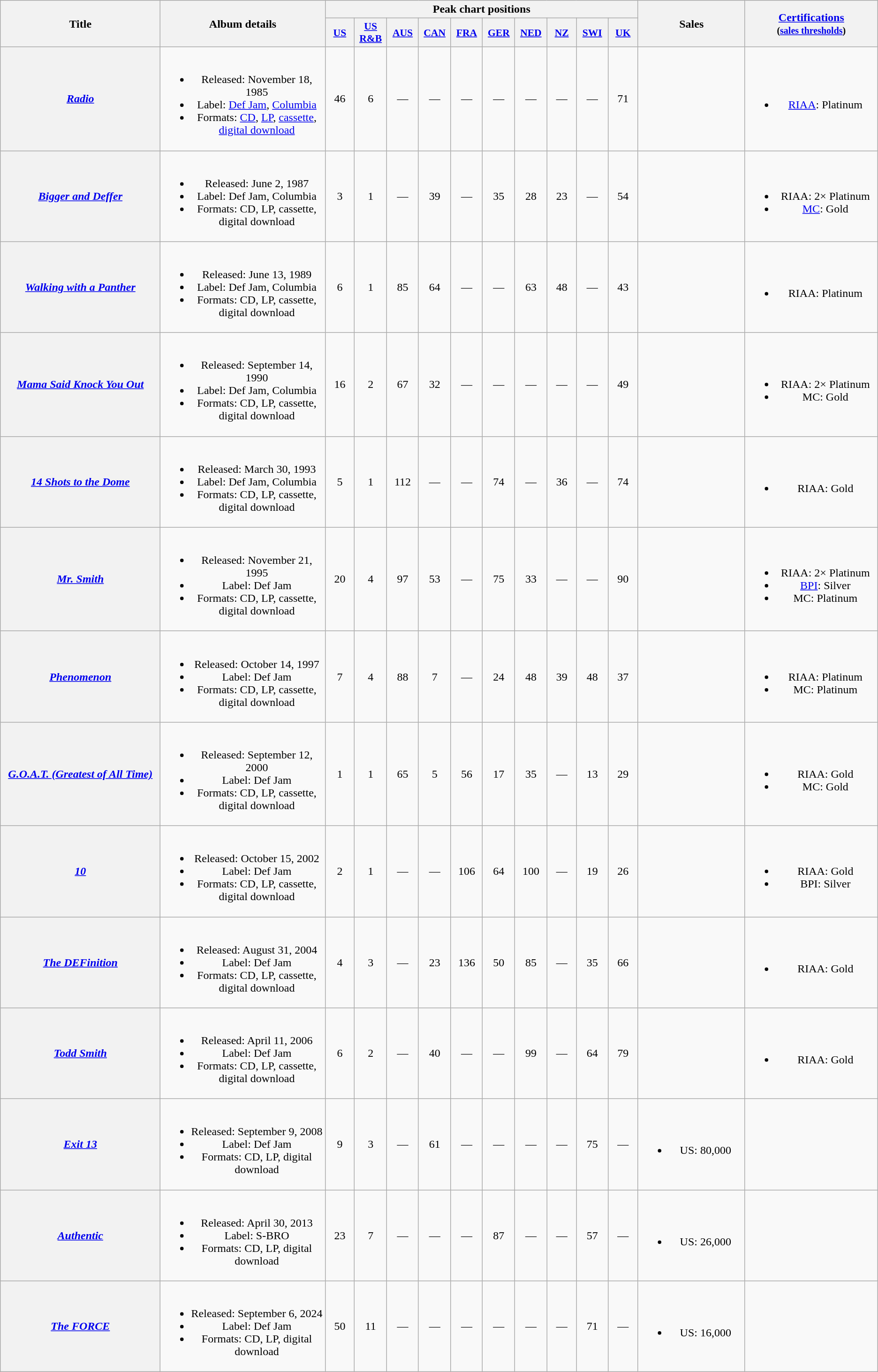<table class="wikitable plainrowheaders" style="text-align:center;">
<tr>
<th scope="col" rowspan="2" style="width:18em;">Title</th>
<th scope="col" rowspan="2" style="width:18em;">Album details</th>
<th scope="col" colspan="10">Peak chart positions</th>
<th scope="col" rowspan="2" style="width:11em;">Sales</th>
<th rowspan="2" style="width:14em;"><a href='#'>Certifications</a><br><small>(<a href='#'>sales thresholds</a>)</small></th>
</tr>
<tr>
<th scope="col" style="width:3em;font-size:90%;"><a href='#'>US</a><br></th>
<th scope="col" style="width:3em;font-size:90%;"><a href='#'>US<br>R&B</a><br></th>
<th scope="col" style="width:3em;font-size:90%;"><a href='#'>AUS</a><br></th>
<th scope="col" style="width:3em;font-size:90%;"><a href='#'>CAN</a><br></th>
<th scope="col" style="width:3em;font-size:90%;"><a href='#'>FRA</a><br></th>
<th scope="col" style="width:3em;font-size:90%;"><a href='#'>GER</a><br></th>
<th scope="col" style="width:3em;font-size:90%;"><a href='#'>NED</a><br></th>
<th scope="col" style="width:3em;font-size:90%;"><a href='#'>NZ</a><br></th>
<th scope="col" style="width:3em;font-size:90%;"><a href='#'>SWI</a><br></th>
<th scope="col" style="width:3em;font-size:90%;"><a href='#'>UK</a><br></th>
</tr>
<tr>
<th scope="row"><em><a href='#'>Radio</a></em></th>
<td><br><ul><li>Released: November 18, 1985</li><li>Label: <a href='#'>Def Jam</a>, <a href='#'>Columbia</a></li><li>Formats: <a href='#'>CD</a>, <a href='#'>LP</a>, <a href='#'>cassette</a>, <a href='#'>digital download</a></li></ul></td>
<td>46</td>
<td>6</td>
<td>—</td>
<td>—</td>
<td>—</td>
<td>—</td>
<td>—</td>
<td>—</td>
<td>—</td>
<td>71</td>
<td></td>
<td><br><ul><li><a href='#'>RIAA</a>: Platinum</li></ul></td>
</tr>
<tr>
<th scope="row"><em><a href='#'>Bigger and Deffer</a></em></th>
<td><br><ul><li>Released: June 2, 1987</li><li>Label: Def Jam, Columbia</li><li>Formats: CD, LP, cassette, digital download</li></ul></td>
<td>3</td>
<td>1</td>
<td>—</td>
<td>39</td>
<td>—</td>
<td>35</td>
<td>28</td>
<td>23</td>
<td>—</td>
<td>54</td>
<td></td>
<td><br><ul><li>RIAA: 2× Platinum</li><li><a href='#'>MC</a>: Gold</li></ul></td>
</tr>
<tr>
<th scope="row"><em><a href='#'>Walking with a Panther</a></em></th>
<td><br><ul><li>Released: June 13, 1989</li><li>Label: Def Jam, Columbia</li><li>Formats: CD, LP, cassette, digital download</li></ul></td>
<td>6</td>
<td>1</td>
<td>85</td>
<td>64</td>
<td>—</td>
<td>—</td>
<td>63</td>
<td>48</td>
<td>—</td>
<td>43</td>
<td></td>
<td><br><ul><li>RIAA: Platinum</li></ul></td>
</tr>
<tr>
<th scope="row"><em><a href='#'>Mama Said Knock You Out</a></em></th>
<td><br><ul><li>Released: September 14, 1990</li><li>Label: Def Jam, Columbia</li><li>Formats: CD, LP, cassette, digital download</li></ul></td>
<td>16</td>
<td>2</td>
<td>67</td>
<td>32</td>
<td>—</td>
<td>—</td>
<td>—</td>
<td>—</td>
<td>—</td>
<td>49</td>
<td></td>
<td><br><ul><li>RIAA: 2× Platinum</li><li>MC: Gold</li></ul></td>
</tr>
<tr>
<th scope="row"><em><a href='#'>14 Shots to the Dome</a></em></th>
<td><br><ul><li>Released: March 30, 1993</li><li>Label: Def Jam, Columbia</li><li>Formats: CD, LP, cassette, digital download</li></ul></td>
<td>5</td>
<td>1</td>
<td>112</td>
<td>—</td>
<td>—</td>
<td>74</td>
<td>—</td>
<td>36</td>
<td>—</td>
<td>74</td>
<td></td>
<td><br><ul><li>RIAA: Gold</li></ul></td>
</tr>
<tr>
<th scope="row"><em><a href='#'>Mr. Smith</a></em></th>
<td><br><ul><li>Released: November 21, 1995</li><li>Label: Def Jam</li><li>Formats: CD, LP, cassette, digital download</li></ul></td>
<td>20</td>
<td>4</td>
<td>97</td>
<td>53</td>
<td>—</td>
<td>75</td>
<td>33</td>
<td>—</td>
<td>—</td>
<td>90</td>
<td></td>
<td><br><ul><li>RIAA: 2× Platinum</li><li><a href='#'>BPI</a>: Silver</li><li>MC: Platinum</li></ul></td>
</tr>
<tr>
<th scope="row"><em><a href='#'>Phenomenon</a></em></th>
<td><br><ul><li>Released: October 14, 1997</li><li>Label: Def Jam</li><li>Formats: CD, LP, cassette, digital download</li></ul></td>
<td>7</td>
<td>4</td>
<td>88</td>
<td>7</td>
<td>—</td>
<td>24</td>
<td>48</td>
<td>39</td>
<td>48</td>
<td>37</td>
<td></td>
<td><br><ul><li>RIAA: Platinum</li><li>MC: Platinum</li></ul></td>
</tr>
<tr>
<th scope="row"><em><a href='#'>G.O.A.T. (Greatest of All Time)</a></em></th>
<td><br><ul><li>Released: September 12, 2000</li><li>Label: Def Jam</li><li>Formats: CD, LP, cassette, digital download</li></ul></td>
<td>1</td>
<td>1</td>
<td>65</td>
<td>5</td>
<td>56</td>
<td>17</td>
<td>35</td>
<td>—</td>
<td>13</td>
<td>29</td>
<td></td>
<td><br><ul><li>RIAA: Gold</li><li>MC: Gold</li></ul></td>
</tr>
<tr>
<th scope="row"><em><a href='#'>10</a></em></th>
<td><br><ul><li>Released: October 15, 2002</li><li>Label: Def Jam</li><li>Formats: CD, LP, cassette, digital download</li></ul></td>
<td>2</td>
<td>1</td>
<td>—</td>
<td>—</td>
<td>106</td>
<td>64</td>
<td>100</td>
<td>—</td>
<td>19</td>
<td>26</td>
<td></td>
<td><br><ul><li>RIAA: Gold</li><li>BPI: Silver</li></ul></td>
</tr>
<tr>
<th scope="row"><em><a href='#'>The DEFinition</a></em></th>
<td><br><ul><li>Released: August 31, 2004</li><li>Label: Def Jam</li><li>Formats: CD, LP, cassette, digital download</li></ul></td>
<td>4</td>
<td>3</td>
<td>—</td>
<td>23</td>
<td>136</td>
<td>50</td>
<td>85</td>
<td>—</td>
<td>35</td>
<td>66</td>
<td></td>
<td><br><ul><li>RIAA: Gold</li></ul></td>
</tr>
<tr>
<th scope="row"><em><a href='#'>Todd Smith</a></em></th>
<td><br><ul><li>Released: April 11, 2006</li><li>Label: Def Jam</li><li>Formats: CD, LP, cassette, digital download</li></ul></td>
<td>6</td>
<td>2</td>
<td>—</td>
<td>40</td>
<td>—</td>
<td>—</td>
<td>99</td>
<td>—</td>
<td>64</td>
<td>79</td>
<td></td>
<td><br><ul><li>RIAA: Gold</li></ul></td>
</tr>
<tr>
<th scope="row"><em><a href='#'>Exit 13</a></em></th>
<td><br><ul><li>Released: September 9, 2008</li><li>Label: Def Jam</li><li>Formats: CD, LP, digital download</li></ul></td>
<td>9</td>
<td>3</td>
<td>—</td>
<td>61</td>
<td>—</td>
<td>—</td>
<td>—</td>
<td>—</td>
<td>75</td>
<td>—</td>
<td><br><ul><li>US: 80,000</li></ul></td>
<td></td>
</tr>
<tr>
<th scope="row"><em><a href='#'>Authentic</a></em></th>
<td><br><ul><li>Released: April 30, 2013</li><li>Label: S-BRO</li><li>Formats: CD, LP, digital download</li></ul></td>
<td>23</td>
<td>7</td>
<td>—</td>
<td>—</td>
<td>—</td>
<td>87</td>
<td>—</td>
<td>—</td>
<td>57</td>
<td>—</td>
<td><br><ul><li>US: 26,000</li></ul></td>
<td></td>
</tr>
<tr>
<th scope="row"><em><a href='#'>The FORCE</a></em></th>
<td><br><ul><li>Released: September 6, 2024</li><li>Label: Def Jam</li><li>Formats: CD, LP, digital download</li></ul></td>
<td>50</td>
<td>11</td>
<td>—</td>
<td>—</td>
<td>—</td>
<td>—</td>
<td>—</td>
<td>—</td>
<td>71</td>
<td>—</td>
<td><br><ul><li>US: 16,000</li></ul></td>
</tr>
</table>
